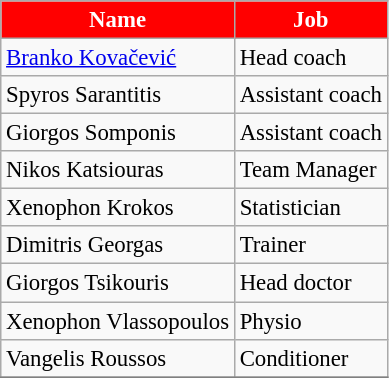<table class="wikitable" bgcolor="#f7f8ff" cellpadding="3" cellspacing="0" border="1" style="font-size: 95%; border: gray solid 1px; border-collapse: collapse;">
<tr style="color: #fff;background:red">
<td align=center><strong>Name</strong></td>
<td align=center><strong>Job</strong></td>
</tr>
<tr>
<td> <a href='#'>Branko Kovačević</a></td>
<td>Head coach</td>
</tr>
<tr>
<td> Spyros Sarantitis</td>
<td>Assistant coach</td>
</tr>
<tr>
<td> Giorgos Somponis</td>
<td>Assistant coach</td>
</tr>
<tr>
<td> Nikos Katsiouras</td>
<td>Team Manager</td>
</tr>
<tr>
<td> Xenophon Krokos</td>
<td>Statistician</td>
</tr>
<tr>
<td> Dimitris Georgas</td>
<td>Trainer</td>
</tr>
<tr>
<td> Giorgos Tsikouris</td>
<td>Head doctor</td>
</tr>
<tr>
<td> Xenophon Vlassopoulos</td>
<td>Physio</td>
</tr>
<tr>
<td> Vangelis Roussos</td>
<td>Conditioner</td>
</tr>
<tr>
</tr>
</table>
